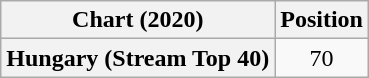<table class="wikitable plainrowheaders" style="text-align:center">
<tr>
<th scope="col">Chart (2020)</th>
<th scope="col">Position</th>
</tr>
<tr>
<th scope="row">Hungary (Stream Top 40)</th>
<td>70</td>
</tr>
</table>
